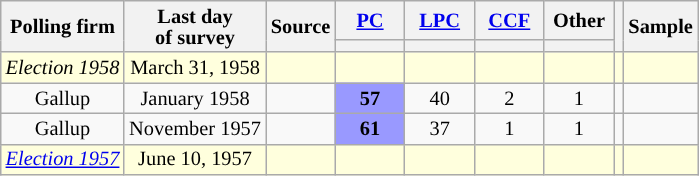<table class="wikitable sortable" style="text-align:center;font-size:85%;line-height:14px;" align="center">
<tr>
<th rowspan="2">Polling firm</th>
<th rowspan="2">Last day <br>of survey</th>
<th rowspan="2">Source</th>
<th class="unsortable" style="width:40px;"><a href='#'>PC</a></th>
<th class="unsortable" style="width:40px;"><a href='#'>LPC</a></th>
<th class="unsortable" style="width:40px;"><a href='#'>CCF</a></th>
<th class="unsortable" style="width:40px;">Other</th>
<th rowspan="2"></th>
<th rowspan="2">Sample</th>
</tr>
<tr style="line-height:5px;">
<th style="background:"></th>
<th style="background:"></th>
<th style="background:"></th>
<th style="background:"></th>
</tr>
<tr>
<td style="background:#ffd;"><em>Election 1958</em></td>
<td style="background:#ffd;">March 31, 1958</td>
<td style="background:#ffd;"></td>
<td style="background:#ffd;"></td>
<td style="background:#ffd;"></td>
<td style="background:#ffd;"></td>
<td style="background:#ffd;"></td>
<td style="background:#ffd;"></td>
<td style="background:#ffd;"></td>
</tr>
<tr>
<td>Gallup</td>
<td>January 1958</td>
<td></td>
<td style='background:#9999FF'><strong>57</strong></td>
<td>40</td>
<td>2</td>
<td>1</td>
<td></td>
<td></td>
</tr>
<tr>
<td>Gallup</td>
<td>November 1957</td>
<td></td>
<td style='background:#9999FF'><strong>61</strong></td>
<td>37</td>
<td>1</td>
<td>1</td>
<td></td>
<td></td>
</tr>
<tr>
<td style="background:#ffd;"><em><a href='#'>Election 1957</a></em></td>
<td style="background:#ffd;">June 10, 1957</td>
<td style="background:#ffd;"></td>
<td style="background:#ffd;"></td>
<td style="background:#ffd;"></td>
<td style="background:#ffd;"></td>
<td style="background:#ffd;"></td>
<td style="background:#ffd;"></td>
<td style="background:#ffd;"></td>
</tr>
</table>
